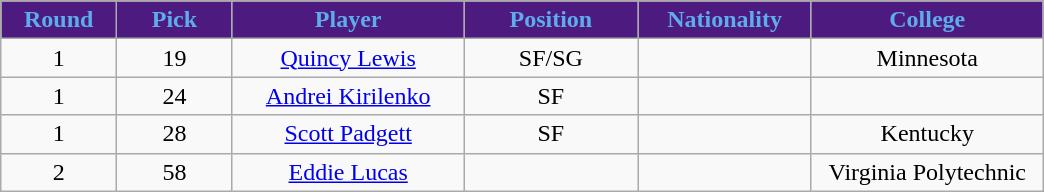<table class="wikitable sortable sortable">
<tr>
<th style="background:#4D1A7F; color:#5DADEC" width="10%">Round</th>
<th style="background:#4D1A7F; color:#5DADEC" width="10%">Pick</th>
<th style="background:#4D1A7F; color:#5DADEC" width="20%">Player</th>
<th style="background:#4D1A7F; color:#5DADEC" width="15%">Position</th>
<th style="background:#4D1A7F; color:#5DADEC" width="15%">Nationality</th>
<th style="background:#4D1A7F; color:#5DADEC" width="20%">College</th>
</tr>
<tr style="text-align: center">
<td>1</td>
<td>19</td>
<td><a href='#'>Quincy Lewis</a></td>
<td>SF/SG</td>
<td></td>
<td>Minnesota</td>
</tr>
<tr style="text-align: center">
<td>1</td>
<td>24</td>
<td><a href='#'>Andrei Kirilenko</a></td>
<td>SF</td>
<td></td>
<td></td>
</tr>
<tr style="text-align: center">
<td>1</td>
<td>28</td>
<td><a href='#'>Scott Padgett</a></td>
<td>SF</td>
<td></td>
<td>Kentucky</td>
</tr>
<tr style="text-align: center">
<td>2</td>
<td>58</td>
<td><a href='#'>Eddie Lucas</a></td>
<td></td>
<td></td>
<td>Virginia Polytechnic</td>
</tr>
</table>
